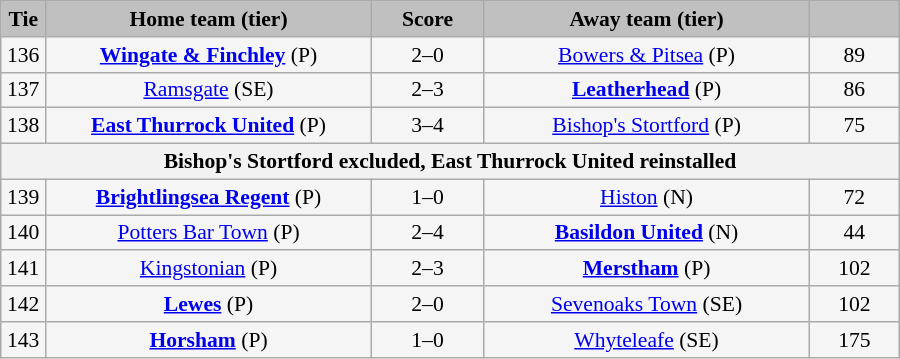<table class="wikitable" style="width: 600px; background:WhiteSmoke; text-align:center; font-size:90%">
<tr>
<td scope="col" style="width:  5.00%; background:silver;"><strong>Tie</strong></td>
<td scope="col" style="width: 36.25%; background:silver;"><strong>Home team (tier)</strong></td>
<td scope="col" style="width: 12.50%; background:silver;"><strong>Score</strong></td>
<td scope="col" style="width: 36.25%; background:silver;"><strong>Away team (tier)</strong></td>
<td scope="col" style="width: 10.00%; background:silver;"><strong></strong></td>
</tr>
<tr>
<td>136</td>
<td><strong><a href='#'>Wingate & Finchley</a></strong> (P)</td>
<td>2–0</td>
<td><a href='#'>Bowers & Pitsea</a> (P)</td>
<td>89</td>
</tr>
<tr>
<td>137</td>
<td><a href='#'>Ramsgate</a> (SE)</td>
<td>2–3</td>
<td><strong><a href='#'>Leatherhead</a></strong> (P)</td>
<td>86</td>
</tr>
<tr>
<td>138</td>
<td><strong><a href='#'>East Thurrock United</a></strong> (P)</td>
<td>3–4</td>
<td><a href='#'>Bishop's Stortford</a> (P)</td>
<td>75</td>
</tr>
<tr>
<th colspan="5">Bishop's Stortford excluded, East Thurrock United reinstalled</th>
</tr>
<tr>
<td>139</td>
<td><strong><a href='#'>Brightlingsea Regent</a></strong> (P)</td>
<td>1–0</td>
<td><a href='#'>Histon</a> (N)</td>
<td>72</td>
</tr>
<tr>
<td>140</td>
<td><a href='#'>Potters Bar Town</a> (P)</td>
<td>2–4</td>
<td><strong><a href='#'>Basildon United</a></strong> (N)</td>
<td>44</td>
</tr>
<tr>
<td>141</td>
<td><a href='#'>Kingstonian</a> (P)</td>
<td>2–3</td>
<td><strong><a href='#'>Merstham</a></strong> (P)</td>
<td>102</td>
</tr>
<tr>
<td>142</td>
<td><strong><a href='#'>Lewes</a></strong> (P)</td>
<td>2–0</td>
<td><a href='#'>Sevenoaks Town</a> (SE)</td>
<td>102</td>
</tr>
<tr>
<td>143</td>
<td><strong><a href='#'>Horsham</a></strong> (P)</td>
<td>1–0</td>
<td><a href='#'>Whyteleafe</a> (SE)</td>
<td>175</td>
</tr>
</table>
